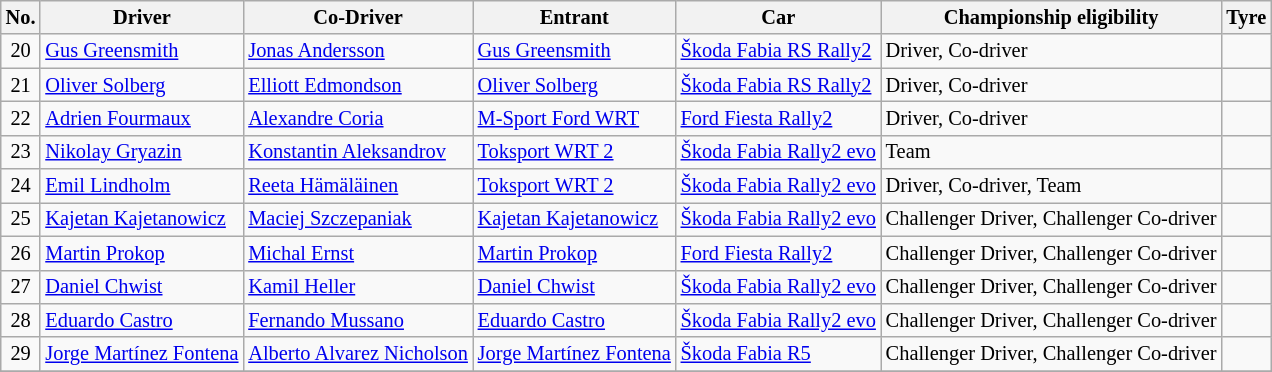<table class="wikitable" style="font-size: 85%;">
<tr>
<th>No.</th>
<th>Driver</th>
<th>Co-Driver</th>
<th>Entrant</th>
<th>Car</th>
<th>Championship eligibility</th>
<th>Tyre</th>
</tr>
<tr>
<td align="center">20</td>
<td> <a href='#'>Gus Greensmith</a></td>
<td> <a href='#'>Jonas Andersson</a></td>
<td> <a href='#'>Gus Greensmith</a></td>
<td><a href='#'>Škoda Fabia RS Rally2</a></td>
<td>Driver, Co-driver</td>
<td align="center"></td>
</tr>
<tr>
<td align="center">21</td>
<td> <a href='#'>Oliver Solberg</a></td>
<td> <a href='#'>Elliott Edmondson</a></td>
<td> <a href='#'>Oliver Solberg</a></td>
<td><a href='#'>Škoda Fabia RS Rally2</a></td>
<td>Driver, Co-driver</td>
<td align="center"></td>
</tr>
<tr>
<td align="center">22</td>
<td> <a href='#'>Adrien Fourmaux</a></td>
<td> <a href='#'>Alexandre Coria</a></td>
<td> <a href='#'>M-Sport Ford WRT</a></td>
<td><a href='#'>Ford Fiesta Rally2</a></td>
<td>Driver, Co-driver</td>
<td align="center"></td>
</tr>
<tr>
<td align="center">23</td>
<td> <a href='#'>Nikolay Gryazin</a></td>
<td> <a href='#'>Konstantin Aleksandrov</a></td>
<td> <a href='#'>Toksport WRT 2</a></td>
<td><a href='#'>Škoda Fabia Rally2 evo</a></td>
<td>Team</td>
<td align="center"></td>
</tr>
<tr>
<td align="center">24</td>
<td> <a href='#'>Emil Lindholm</a></td>
<td> <a href='#'>Reeta Hämäläinen</a></td>
<td> <a href='#'>Toksport WRT 2</a></td>
<td><a href='#'>Škoda Fabia Rally2 evo</a></td>
<td>Driver, Co-driver, Team</td>
<td align="center"></td>
</tr>
<tr>
<td align="center">25</td>
<td> <a href='#'>Kajetan Kajetanowicz</a></td>
<td> <a href='#'>Maciej Szczepaniak</a></td>
<td> <a href='#'>Kajetan Kajetanowicz</a></td>
<td><a href='#'>Škoda Fabia Rally2 evo</a></td>
<td>Challenger Driver, Challenger Co-driver</td>
<td align="center"></td>
</tr>
<tr>
<td align="center">26</td>
<td> <a href='#'>Martin Prokop</a></td>
<td> <a href='#'>Michal Ernst</a></td>
<td> <a href='#'>Martin Prokop</a></td>
<td><a href='#'>Ford Fiesta Rally2</a></td>
<td>Challenger Driver, Challenger Co-driver</td>
<td align="center"></td>
</tr>
<tr>
<td align="center">27</td>
<td> <a href='#'>Daniel Chwist</a></td>
<td> <a href='#'>Kamil Heller</a></td>
<td> <a href='#'>Daniel Chwist</a></td>
<td><a href='#'>Škoda Fabia Rally2 evo</a></td>
<td>Challenger Driver, Challenger Co-driver</td>
<td align="center"></td>
</tr>
<tr>
<td align="center">28</td>
<td> <a href='#'>Eduardo Castro</a></td>
<td> <a href='#'>Fernando Mussano</a></td>
<td> <a href='#'>Eduardo Castro</a></td>
<td><a href='#'>Škoda Fabia Rally2 evo</a></td>
<td>Challenger Driver, Challenger Co-driver</td>
<td align="center"></td>
</tr>
<tr>
<td align="center">29</td>
<td> <a href='#'>Jorge Martínez Fontena</a></td>
<td> <a href='#'>Alberto Alvarez Nicholson</a></td>
<td> <a href='#'>Jorge Martínez Fontena</a></td>
<td><a href='#'>Škoda Fabia R5</a></td>
<td>Challenger Driver, Challenger Co-driver</td>
<td align="center"></td>
</tr>
<tr>
</tr>
</table>
